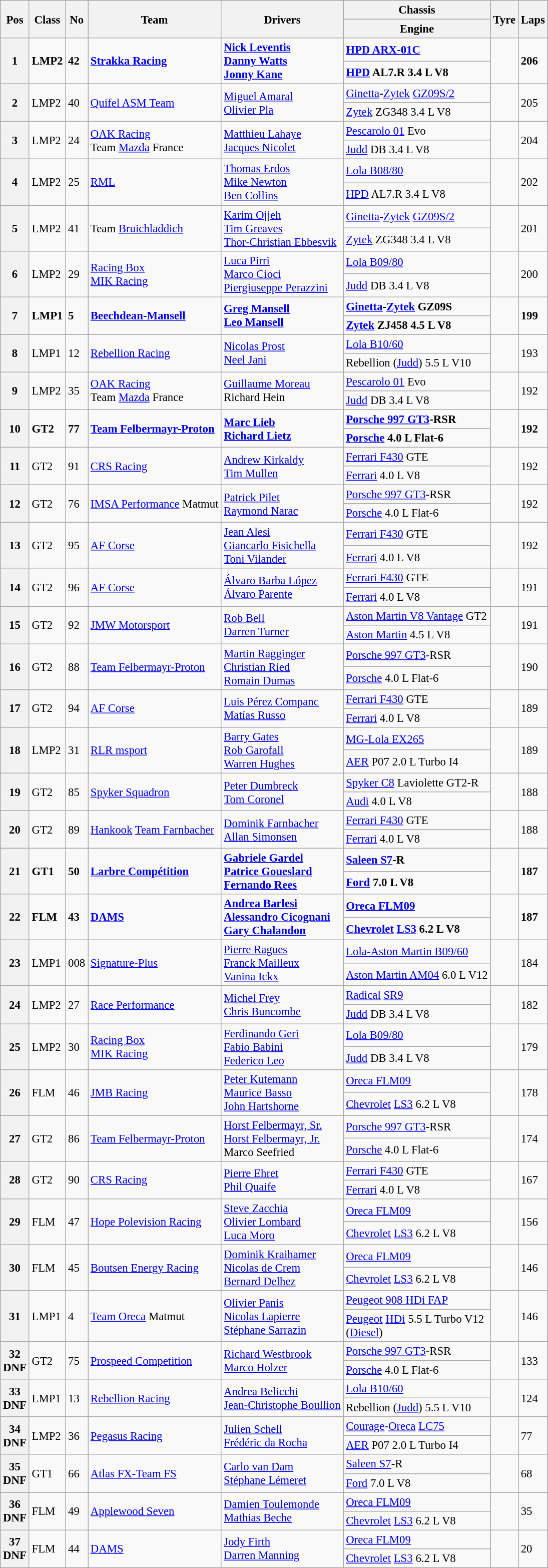<table class="wikitable" style="font-size: 95%;">
<tr>
<th rowspan=2>Pos</th>
<th rowspan=2>Class</th>
<th rowspan=2>No</th>
<th rowspan=2>Team</th>
<th rowspan=2>Drivers</th>
<th>Chassis</th>
<th rowspan=2>Tyre</th>
<th rowspan=2>Laps</th>
</tr>
<tr>
<th>Engine</th>
</tr>
<tr style="font-weight:bold">
<th rowspan=2>1</th>
<td rowspan=2>LMP2</td>
<td rowspan=2>42</td>
<td rowspan=2> <a href='#'>Strakka Racing</a></td>
<td rowspan=2> <a href='#'>Nick Leventis</a><br> <a href='#'>Danny Watts</a><br> <a href='#'>Jonny Kane</a></td>
<td><a href='#'>HPD ARX-01C</a></td>
<td rowspan=2></td>
<td rowspan=2>206</td>
</tr>
<tr style="font-weight:bold">
<td><a href='#'>HPD</a> AL7.R 3.4 L V8</td>
</tr>
<tr>
<th rowspan=2>2</th>
<td rowspan=2>LMP2</td>
<td rowspan=2>40</td>
<td rowspan=2> <a href='#'>Quifel ASM Team</a></td>
<td rowspan=2> <a href='#'>Miguel Amaral</a><br> <a href='#'>Olivier Pla</a></td>
<td><a href='#'>Ginetta</a>-<a href='#'>Zytek</a> <a href='#'>GZ09S/2</a></td>
<td rowspan=2></td>
<td rowspan=2>205</td>
</tr>
<tr>
<td><a href='#'>Zytek</a> ZG348 3.4 L V8</td>
</tr>
<tr>
<th rowspan=2>3</th>
<td rowspan=2>LMP2</td>
<td rowspan=2>24</td>
<td rowspan=2> <a href='#'>OAK Racing</a><br> Team <a href='#'>Mazda</a> France</td>
<td rowspan=2> <a href='#'>Matthieu Lahaye</a><br> <a href='#'>Jacques Nicolet</a></td>
<td><a href='#'>Pescarolo 01</a> Evo</td>
<td rowspan=2></td>
<td rowspan=2>204</td>
</tr>
<tr>
<td><a href='#'>Judd</a> DB 3.4 L V8</td>
</tr>
<tr>
<th rowspan=2>4</th>
<td rowspan=2>LMP2</td>
<td rowspan=2>25</td>
<td rowspan=2> <a href='#'>RML</a></td>
<td rowspan=2> <a href='#'>Thomas Erdos</a><br> <a href='#'>Mike Newton</a><br> <a href='#'>Ben Collins</a></td>
<td><a href='#'>Lola B08/80</a></td>
<td rowspan=2></td>
<td rowspan=2>202</td>
</tr>
<tr>
<td><a href='#'>HPD</a> AL7.R 3.4 L V8</td>
</tr>
<tr>
<th rowspan=2>5</th>
<td rowspan=2>LMP2</td>
<td rowspan=2>41</td>
<td rowspan=2> Team <a href='#'>Bruichladdich</a></td>
<td rowspan=2> <a href='#'>Karim Ojjeh</a><br> <a href='#'>Tim Greaves</a><br> <a href='#'>Thor-Christian Ebbesvik</a></td>
<td><a href='#'>Ginetta</a>-<a href='#'>Zytek</a> <a href='#'>GZ09S/2</a></td>
<td rowspan=2></td>
<td rowspan=2>201</td>
</tr>
<tr>
<td><a href='#'>Zytek</a> ZG348 3.4 L V8</td>
</tr>
<tr>
<th rowspan=2>6</th>
<td rowspan=2>LMP2</td>
<td rowspan=2>29</td>
<td rowspan=2> <a href='#'>Racing Box</a><br> <a href='#'>MIK Racing</a></td>
<td rowspan=2> <a href='#'>Luca Pirri</a><br> <a href='#'>Marco Cioci</a><br> <a href='#'>Piergiuseppe Perazzini</a></td>
<td><a href='#'>Lola B09/80</a></td>
<td rowspan=2></td>
<td rowspan=2>200</td>
</tr>
<tr>
<td><a href='#'>Judd</a> DB 3.4 L V8</td>
</tr>
<tr style="font-weight:bold">
<th rowspan=2>7</th>
<td rowspan=2>LMP1</td>
<td rowspan=2>5</td>
<td rowspan=2> <a href='#'>Beechdean-Mansell</a></td>
<td rowspan=2> <a href='#'>Greg Mansell</a><br> <a href='#'>Leo Mansell</a></td>
<td><a href='#'>Ginetta</a>-<a href='#'>Zytek</a> GZ09S</td>
<td rowspan=2></td>
<td rowspan=2>199</td>
</tr>
<tr style="font-weight:bold">
<td><a href='#'>Zytek</a> ZJ458 4.5 L V8</td>
</tr>
<tr>
<th rowspan=2>8</th>
<td rowspan=2>LMP1</td>
<td rowspan=2>12</td>
<td rowspan=2> <a href='#'>Rebellion Racing</a></td>
<td rowspan=2> <a href='#'>Nicolas Prost</a><br> <a href='#'>Neel Jani</a></td>
<td><a href='#'>Lola B10/60</a></td>
<td rowspan=2></td>
<td rowspan=2>193</td>
</tr>
<tr>
<td>Rebellion (<a href='#'>Judd</a>) 5.5 L V10</td>
</tr>
<tr>
<th rowspan=2>9</th>
<td rowspan=2>LMP2</td>
<td rowspan=2>35</td>
<td rowspan=2> <a href='#'>OAK Racing</a><br> Team <a href='#'>Mazda</a> France</td>
<td rowspan=2> <a href='#'>Guillaume Moreau</a><br> Richard Hein</td>
<td><a href='#'>Pescarolo 01</a> Evo</td>
<td rowspan=2></td>
<td rowspan=2>192</td>
</tr>
<tr>
<td><a href='#'>Judd</a> DB 3.4 L V8</td>
</tr>
<tr style="font-weight:bold">
<th rowspan=2>10</th>
<td rowspan=2>GT2</td>
<td rowspan=2>77</td>
<td rowspan=2> <a href='#'>Team Felbermayr-Proton</a></td>
<td rowspan=2> <a href='#'>Marc Lieb</a><br> <a href='#'>Richard Lietz</a></td>
<td><a href='#'>Porsche 997 GT3</a>-RSR</td>
<td rowspan=2></td>
<td rowspan=2>192</td>
</tr>
<tr style="font-weight:bold">
<td><a href='#'>Porsche</a> 4.0 L Flat-6</td>
</tr>
<tr>
<th rowspan=2>11</th>
<td rowspan=2>GT2</td>
<td rowspan=2>91</td>
<td rowspan=2> <a href='#'>CRS Racing</a></td>
<td rowspan=2> <a href='#'>Andrew Kirkaldy</a><br> <a href='#'>Tim Mullen</a></td>
<td><a href='#'>Ferrari F430</a> GTE</td>
<td rowspan=2></td>
<td rowspan=2>192</td>
</tr>
<tr>
<td><a href='#'>Ferrari</a> 4.0 L V8</td>
</tr>
<tr>
<th rowspan=2>12</th>
<td rowspan=2>GT2</td>
<td rowspan=2>76</td>
<td rowspan=2> <a href='#'>IMSA Performance</a> Matmut</td>
<td rowspan=2> <a href='#'>Patrick Pilet</a><br> <a href='#'>Raymond Narac</a></td>
<td><a href='#'>Porsche 997 GT3</a>-RSR</td>
<td rowspan=2></td>
<td rowspan=2>192</td>
</tr>
<tr>
<td><a href='#'>Porsche</a> 4.0 L Flat-6</td>
</tr>
<tr>
<th rowspan=2>13</th>
<td rowspan=2>GT2</td>
<td rowspan=2>95</td>
<td rowspan=2> <a href='#'>AF Corse</a></td>
<td rowspan=2> <a href='#'>Jean Alesi</a><br> <a href='#'>Giancarlo Fisichella</a><br> <a href='#'>Toni Vilander</a></td>
<td><a href='#'>Ferrari F430</a> GTE</td>
<td rowspan=2></td>
<td rowspan=2>192</td>
</tr>
<tr>
<td><a href='#'>Ferrari</a> 4.0 L V8</td>
</tr>
<tr>
<th rowspan=2>14</th>
<td rowspan=2>GT2</td>
<td rowspan=2>96</td>
<td rowspan=2> <a href='#'>AF Corse</a></td>
<td rowspan=2> <a href='#'>Álvaro Barba López</a><br> <a href='#'>Álvaro Parente</a></td>
<td><a href='#'>Ferrari F430</a> GTE</td>
<td rowspan=2></td>
<td rowspan=2>191</td>
</tr>
<tr>
<td><a href='#'>Ferrari</a> 4.0 L V8</td>
</tr>
<tr>
<th rowspan=2>15</th>
<td rowspan=2>GT2</td>
<td rowspan=2>92</td>
<td rowspan=2> <a href='#'>JMW Motorsport</a></td>
<td rowspan=2> <a href='#'>Rob Bell</a><br> <a href='#'>Darren Turner</a></td>
<td><a href='#'>Aston Martin V8 Vantage</a> GT2</td>
<td rowspan=2></td>
<td rowspan=2>191</td>
</tr>
<tr>
<td><a href='#'>Aston Martin</a> 4.5 L V8</td>
</tr>
<tr>
<th rowspan=2>16</th>
<td rowspan=2>GT2</td>
<td rowspan=2>88</td>
<td rowspan=2> <a href='#'>Team Felbermayr-Proton</a></td>
<td rowspan=2> <a href='#'>Martin Ragginger</a><br> <a href='#'>Christian Ried</a><br> <a href='#'>Romain Dumas</a></td>
<td><a href='#'>Porsche 997 GT3</a>-RSR</td>
<td rowspan=2></td>
<td rowspan=2>190</td>
</tr>
<tr>
<td><a href='#'>Porsche</a> 4.0 L Flat-6</td>
</tr>
<tr>
<th rowspan=2>17</th>
<td rowspan=2>GT2</td>
<td rowspan=2>94</td>
<td rowspan=2> <a href='#'>AF Corse</a></td>
<td rowspan=2> <a href='#'>Luis Pérez Companc</a><br> <a href='#'>Matías Russo</a></td>
<td><a href='#'>Ferrari F430</a> GTE</td>
<td rowspan=2></td>
<td rowspan=2>189</td>
</tr>
<tr>
<td><a href='#'>Ferrari</a> 4.0 L V8</td>
</tr>
<tr>
<th rowspan=2>18</th>
<td rowspan=2>LMP2</td>
<td rowspan=2>31</td>
<td rowspan=2> <a href='#'>RLR msport</a></td>
<td rowspan=2> <a href='#'>Barry Gates</a><br> <a href='#'>Rob Garofall</a><br> <a href='#'>Warren Hughes</a></td>
<td><a href='#'>MG-Lola EX265</a></td>
<td rowspan=2></td>
<td rowspan=2>189</td>
</tr>
<tr>
<td><a href='#'>AER</a> P07 2.0 L Turbo I4</td>
</tr>
<tr>
<th rowspan=2>19</th>
<td rowspan=2>GT2</td>
<td rowspan=2>85</td>
<td rowspan=2> <a href='#'>Spyker Squadron</a></td>
<td rowspan=2> <a href='#'>Peter Dumbreck</a><br> <a href='#'>Tom Coronel</a></td>
<td><a href='#'>Spyker C8</a> Laviolette GT2-R</td>
<td rowspan=2></td>
<td rowspan=2>188</td>
</tr>
<tr>
<td><a href='#'>Audi</a> 4.0 L V8</td>
</tr>
<tr>
<th rowspan=2>20</th>
<td rowspan=2>GT2</td>
<td rowspan=2>89</td>
<td rowspan=2> <a href='#'>Hankook</a> <a href='#'>Team Farnbacher</a></td>
<td rowspan=2> <a href='#'>Dominik Farnbacher</a><br> <a href='#'>Allan Simonsen</a></td>
<td><a href='#'>Ferrari F430</a> GTE</td>
<td rowspan=2></td>
<td rowspan=2>188</td>
</tr>
<tr>
<td><a href='#'>Ferrari</a> 4.0 L V8</td>
</tr>
<tr style="font-weight:bold">
<th rowspan=2>21</th>
<td rowspan=2>GT1</td>
<td rowspan=2>50</td>
<td rowspan=2> <a href='#'>Larbre Compétition</a></td>
<td rowspan=2> <a href='#'>Gabriele Gardel</a><br> <a href='#'>Patrice Goueslard</a><br> <a href='#'>Fernando Rees</a></td>
<td><a href='#'>Saleen S7</a>-R</td>
<td rowspan=2></td>
<td rowspan=2>187</td>
</tr>
<tr style="font-weight:bold">
<td><a href='#'>Ford</a> 7.0 L V8</td>
</tr>
<tr style="font-weight:bold">
<th rowspan=2>22</th>
<td rowspan=2>FLM</td>
<td rowspan=2>43</td>
<td rowspan=2> <a href='#'>DAMS</a></td>
<td rowspan=2> <a href='#'>Andrea Barlesi</a><br> <a href='#'>Alessandro Cicognani</a><br> <a href='#'>Gary Chalandon</a></td>
<td><a href='#'>Oreca FLM09</a></td>
<td rowspan=2></td>
<td rowspan=2>187</td>
</tr>
<tr style="font-weight:bold">
<td><a href='#'>Chevrolet</a> <a href='#'>LS3</a> 6.2 L V8</td>
</tr>
<tr>
<th rowspan=2>23</th>
<td rowspan=2>LMP1</td>
<td rowspan=2>008</td>
<td rowspan=2> <a href='#'>Signature-Plus</a></td>
<td rowspan=2> <a href='#'>Pierre Ragues</a><br> <a href='#'>Franck Mailleux</a><br> <a href='#'>Vanina Ickx</a></td>
<td><a href='#'>Lola-Aston Martin B09/60</a></td>
<td rowspan=2></td>
<td rowspan=2>184</td>
</tr>
<tr>
<td><a href='#'>Aston Martin AM04</a> 6.0 L V12</td>
</tr>
<tr>
<th rowspan=2>24</th>
<td rowspan=2>LMP2</td>
<td rowspan=2>27</td>
<td rowspan=2> <a href='#'>Race Performance</a></td>
<td rowspan=2> <a href='#'>Michel Frey</a><br> <a href='#'>Chris Buncombe</a></td>
<td><a href='#'>Radical</a> <a href='#'>SR9</a></td>
<td rowspan=2></td>
<td rowspan=2>182</td>
</tr>
<tr>
<td><a href='#'>Judd</a> DB 3.4 L V8</td>
</tr>
<tr>
<th rowspan=2>25</th>
<td rowspan=2>LMP2</td>
<td rowspan=2>30</td>
<td rowspan=2> <a href='#'>Racing Box</a><br> <a href='#'>MIK Racing</a></td>
<td rowspan=2> <a href='#'>Ferdinando Geri</a><br> <a href='#'>Fabio Babini</a><br> <a href='#'>Federico Leo</a></td>
<td><a href='#'>Lola B09/80</a></td>
<td rowspan=2></td>
<td rowspan=2>179</td>
</tr>
<tr>
<td><a href='#'>Judd</a> DB 3.4 L V8</td>
</tr>
<tr>
<th rowspan=2>26</th>
<td rowspan=2>FLM</td>
<td rowspan=2>46</td>
<td rowspan=2> <a href='#'>JMB Racing</a></td>
<td rowspan=2> <a href='#'>Peter Kutemann</a><br> <a href='#'>Maurice Basso</a><br> <a href='#'>John Hartshorne</a></td>
<td><a href='#'>Oreca FLM09</a></td>
<td rowspan=2></td>
<td rowspan=2>178</td>
</tr>
<tr>
<td><a href='#'>Chevrolet</a> <a href='#'>LS3</a> 6.2 L V8</td>
</tr>
<tr>
<th rowspan=2>27</th>
<td rowspan=2>GT2</td>
<td rowspan=2>86</td>
<td rowspan=2> <a href='#'>Team Felbermayr-Proton</a></td>
<td rowspan=2> <a href='#'>Horst Felbermayr, Sr.</a><br> <a href='#'>Horst Felbermayr, Jr.</a><br> Marco Seefried</td>
<td><a href='#'>Porsche 997 GT3</a>-RSR</td>
<td rowspan=2></td>
<td rowspan=2>174</td>
</tr>
<tr>
<td><a href='#'>Porsche</a> 4.0 L Flat-6</td>
</tr>
<tr>
<th rowspan=2>28</th>
<td rowspan=2>GT2</td>
<td rowspan=2>90</td>
<td rowspan=2> <a href='#'>CRS Racing</a></td>
<td rowspan=2> <a href='#'>Pierre Ehret</a><br> <a href='#'>Phil Quaife</a></td>
<td><a href='#'>Ferrari F430</a> GTE</td>
<td rowspan=2></td>
<td rowspan=2>167</td>
</tr>
<tr>
<td><a href='#'>Ferrari</a> 4.0 L V8</td>
</tr>
<tr>
<th rowspan=2>29</th>
<td rowspan=2>FLM</td>
<td rowspan=2>47</td>
<td rowspan=2> <a href='#'>Hope Polevision Racing</a></td>
<td rowspan=2> <a href='#'>Steve Zacchia</a><br> <a href='#'>Olivier Lombard</a><br> <a href='#'>Luca Moro</a></td>
<td><a href='#'>Oreca FLM09</a></td>
<td rowspan=2></td>
<td rowspan=2>156</td>
</tr>
<tr>
<td><a href='#'>Chevrolet</a> <a href='#'>LS3</a> 6.2 L V8</td>
</tr>
<tr>
<th rowspan=2>30</th>
<td rowspan=2>FLM</td>
<td rowspan=2>45</td>
<td rowspan=2> <a href='#'>Boutsen Energy Racing</a></td>
<td rowspan=2> <a href='#'>Dominik Kraihamer</a><br> <a href='#'>Nicolas de Crem</a><br> <a href='#'>Bernard Delhez</a></td>
<td><a href='#'>Oreca FLM09</a></td>
<td rowspan=2></td>
<td rowspan=2>146</td>
</tr>
<tr>
<td><a href='#'>Chevrolet</a> <a href='#'>LS3</a> 6.2 L V8</td>
</tr>
<tr>
<th rowspan=2>31</th>
<td rowspan=2>LMP1</td>
<td rowspan=2>4</td>
<td rowspan=2> <a href='#'>Team Oreca</a> Matmut</td>
<td rowspan=2> <a href='#'>Olivier Panis</a><br> <a href='#'>Nicolas Lapierre</a><br> <a href='#'>Stéphane Sarrazin</a></td>
<td><a href='#'>Peugeot 908 HDi FAP</a></td>
<td rowspan=2></td>
<td rowspan=2>146</td>
</tr>
<tr>
<td><a href='#'>Peugeot</a> <a href='#'>HDi</a> 5.5 L Turbo V12<br>(<a href='#'>Diesel</a>)</td>
</tr>
<tr>
<th rowspan=2>32<br>DNF</th>
<td rowspan=2>GT2</td>
<td rowspan=2>75</td>
<td rowspan=2> <a href='#'>Prospeed Competition</a></td>
<td rowspan=2> <a href='#'>Richard Westbrook</a><br> <a href='#'>Marco Holzer</a></td>
<td><a href='#'>Porsche 997 GT3</a>-RSR</td>
<td rowspan=2></td>
<td rowspan=2>133</td>
</tr>
<tr>
<td><a href='#'>Porsche</a> 4.0 L Flat-6</td>
</tr>
<tr>
<th rowspan=2>33<br>DNF</th>
<td rowspan=2>LMP1</td>
<td rowspan=2>13</td>
<td rowspan=2> <a href='#'>Rebellion Racing</a></td>
<td rowspan=2> <a href='#'>Andrea Belicchi</a><br> <a href='#'>Jean-Christophe Boullion</a></td>
<td><a href='#'>Lola B10/60</a></td>
<td rowspan=2></td>
<td rowspan=2>124</td>
</tr>
<tr>
<td>Rebellion (<a href='#'>Judd</a>) 5.5 L V10</td>
</tr>
<tr>
<th rowspan=2>34<br>DNF</th>
<td rowspan=2>LMP2</td>
<td rowspan=2>36</td>
<td rowspan=2> <a href='#'>Pegasus Racing</a></td>
<td rowspan=2> <a href='#'>Julien Schell</a><br> <a href='#'>Frédéric da Rocha</a></td>
<td><a href='#'>Courage</a>-<a href='#'>Oreca</a> <a href='#'>LC75</a></td>
<td rowspan=2></td>
<td rowspan=2>77</td>
</tr>
<tr>
<td><a href='#'>AER</a> P07 2.0 L Turbo I4</td>
</tr>
<tr>
<th rowspan=2>35<br>DNF</th>
<td rowspan=2>GT1</td>
<td rowspan=2>66</td>
<td rowspan=2> <a href='#'>Atlas FX-Team FS</a></td>
<td rowspan=2> <a href='#'>Carlo van Dam</a><br> <a href='#'>Stéphane Lémeret</a></td>
<td><a href='#'>Saleen S7</a>-R</td>
<td rowspan=2></td>
<td rowspan=2>68</td>
</tr>
<tr>
<td><a href='#'>Ford</a> 7.0 L V8</td>
</tr>
<tr>
<th rowspan=2>36<br>DNF</th>
<td rowspan=2>FLM</td>
<td rowspan=2>49</td>
<td rowspan=2> <a href='#'>Applewood Seven</a></td>
<td rowspan=2> <a href='#'>Damien Toulemonde</a><br> <a href='#'>Mathias Beche</a></td>
<td><a href='#'>Oreca FLM09</a></td>
<td rowspan=2></td>
<td rowspan=2>35</td>
</tr>
<tr>
<td><a href='#'>Chevrolet</a> <a href='#'>LS3</a> 6.2 L V8</td>
</tr>
<tr>
<th rowspan=2>37<br>DNF</th>
<td rowspan=2>FLM</td>
<td rowspan=2>44</td>
<td rowspan=2> <a href='#'>DAMS</a></td>
<td rowspan=2> <a href='#'>Jody Firth</a><br> <a href='#'>Darren Manning</a></td>
<td><a href='#'>Oreca FLM09</a></td>
<td rowspan=2></td>
<td rowspan=2>20</td>
</tr>
<tr>
<td><a href='#'>Chevrolet</a> <a href='#'>LS3</a> 6.2 L V8</td>
</tr>
</table>
